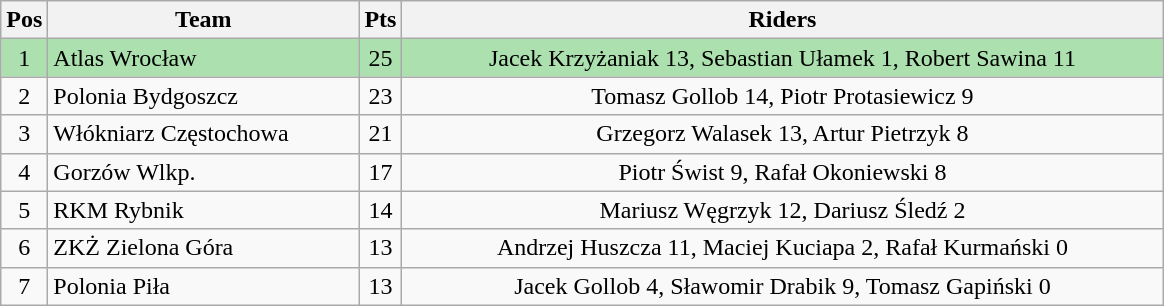<table class="wikitable" style="font-size: 100%">
<tr>
<th width=20>Pos</th>
<th width=200>Team</th>
<th width=20>Pts</th>
<th width=500>Riders</th>
</tr>
<tr align=center style="background:#ACE1AF;">
<td>1</td>
<td align="left">Atlas Wrocław</td>
<td>25</td>
<td>Jacek Krzyżaniak 13, Sebastian Ułamek 1, Robert Sawina 11</td>
</tr>
<tr align=center>
<td>2</td>
<td align="left">Polonia Bydgoszcz</td>
<td>23</td>
<td>Tomasz Gollob 14, Piotr Protasiewicz 9</td>
</tr>
<tr align=center>
<td>3</td>
<td align="left">Włókniarz Częstochowa</td>
<td>21</td>
<td>Grzegorz Walasek 13, Artur Pietrzyk 8</td>
</tr>
<tr align=center>
<td>4</td>
<td align="left">Gorzów Wlkp.</td>
<td>17</td>
<td>Piotr Świst 9, Rafał Okoniewski 8</td>
</tr>
<tr align=center>
<td>5</td>
<td align="left">RKM Rybnik</td>
<td>14</td>
<td>Mariusz Węgrzyk 12, Dariusz Śledź 2</td>
</tr>
<tr align=center>
<td>6</td>
<td align="left">ZKŻ Zielona Góra</td>
<td>13</td>
<td>Andrzej Huszcza 11, Maciej Kuciapa 2, Rafał Kurmański 0</td>
</tr>
<tr align=center>
<td>7</td>
<td align="left">Polonia Piła</td>
<td>13</td>
<td>Jacek Gollob 4, Sławomir Drabik 9, Tomasz Gapiński 0</td>
</tr>
</table>
